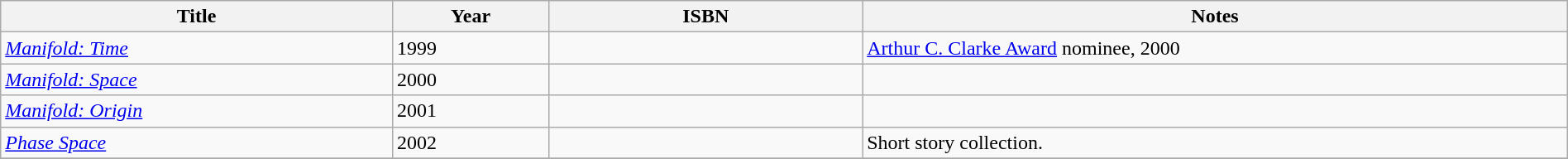<table class='wikitable' width='100%'>
<tr>
<th width='25%'>Title</th>
<th width='10%'>Year</th>
<th width='20%'>ISBN</th>
<th width='45%'>Notes</th>
</tr>
<tr>
<td><em><a href='#'>Manifold: Time</a></em></td>
<td>1999</td>
<td></td>
<td><a href='#'>Arthur C. Clarke Award</a> nominee, 2000</td>
</tr>
<tr>
<td><em><a href='#'>Manifold: Space</a></em></td>
<td>2000</td>
<td></td>
<td> </td>
</tr>
<tr>
<td><em><a href='#'>Manifold: Origin</a></em></td>
<td>2001</td>
<td></td>
<td> </td>
</tr>
<tr>
<td><em><a href='#'>Phase Space</a></em></td>
<td>2002</td>
<td></td>
<td>Short story collection.</td>
</tr>
<tr>
</tr>
</table>
